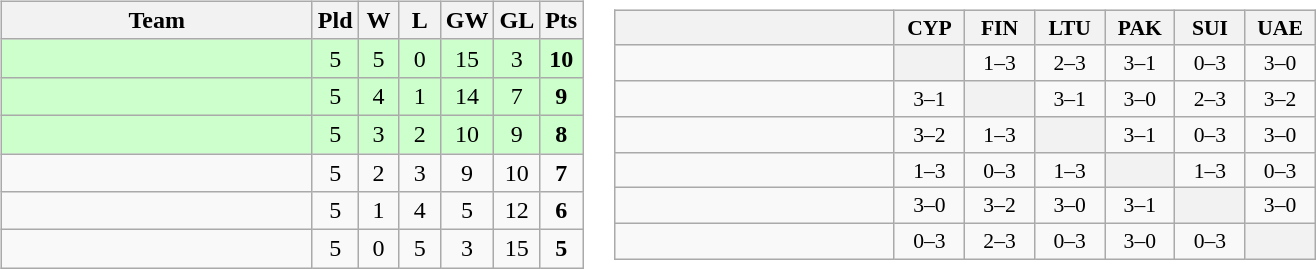<table>
<tr>
<td><br><table class="wikitable" style="text-align:center">
<tr>
<th width=200>Team</th>
<th width=20>Pld</th>
<th width=20>W</th>
<th width=20>L</th>
<th width=20>GW</th>
<th width=20>GL</th>
<th width=20>Pts</th>
</tr>
<tr bgcolor=ccffcc>
<td style="text-align:left;"></td>
<td>5</td>
<td>5</td>
<td>0</td>
<td>15</td>
<td>3</td>
<td><strong>10</strong></td>
</tr>
<tr bgcolor=ccffcc>
<td style="text-align:left;"></td>
<td>5</td>
<td>4</td>
<td>1</td>
<td>14</td>
<td>7</td>
<td><strong>9</strong></td>
</tr>
<tr bgcolor=ccffcc>
<td style="text-align:left;"></td>
<td>5</td>
<td>3</td>
<td>2</td>
<td>10</td>
<td>9</td>
<td><strong>8</strong></td>
</tr>
<tr>
<td style="text-align:left;"></td>
<td>5</td>
<td>2</td>
<td>3</td>
<td>9</td>
<td>10</td>
<td><strong>7</strong></td>
</tr>
<tr>
<td style="text-align:left;"></td>
<td>5</td>
<td>1</td>
<td>4</td>
<td>5</td>
<td>12</td>
<td><strong>6</strong></td>
</tr>
<tr>
<td style="text-align:left;"></td>
<td>5</td>
<td>0</td>
<td>5</td>
<td>3</td>
<td>15</td>
<td><strong>5</strong></td>
</tr>
</table>
</td>
<td><br><table class="wikitable" style="text-align:center; font-size:90%">
<tr>
<th width="180"> </th>
<th width="40">CYP</th>
<th width="40">FIN</th>
<th width="40">LTU</th>
<th width="40">PAK</th>
<th width="40">SUI</th>
<th width="40">UAE</th>
</tr>
<tr>
<td style="text-align:left;"></td>
<th></th>
<td>1–3</td>
<td>2–3</td>
<td>3–1</td>
<td>0–3</td>
<td>3–0</td>
</tr>
<tr>
<td style="text-align:left;"></td>
<td>3–1</td>
<th></th>
<td>3–1</td>
<td>3–0</td>
<td>2–3</td>
<td>3–2</td>
</tr>
<tr>
<td style="text-align:left;"></td>
<td>3–2</td>
<td>1–3</td>
<th></th>
<td>3–1</td>
<td>0–3</td>
<td>3–0</td>
</tr>
<tr>
<td style="text-align:left;"></td>
<td>1–3</td>
<td>0–3</td>
<td>1–3</td>
<th></th>
<td>1–3</td>
<td>0–3</td>
</tr>
<tr>
<td style="text-align:left;"></td>
<td>3–0</td>
<td>3–2</td>
<td>3–0</td>
<td>3–1</td>
<th></th>
<td>3–0</td>
</tr>
<tr>
<td style="text-align:left;"></td>
<td>0–3</td>
<td>2–3</td>
<td>0–3</td>
<td>3–0</td>
<td>0–3</td>
<th></th>
</tr>
</table>
</td>
</tr>
</table>
